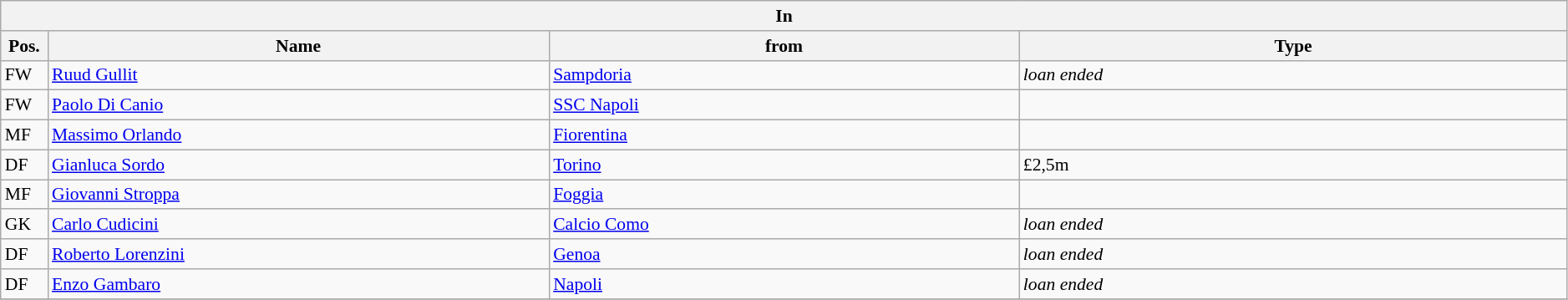<table class="wikitable" style="font-size:90%;width:99%;">
<tr>
<th colspan="4">In</th>
</tr>
<tr>
<th width=3%>Pos.</th>
<th width=32%>Name</th>
<th width=30%>from</th>
<th width=35%>Type</th>
</tr>
<tr>
<td>FW</td>
<td><a href='#'>Ruud Gullit</a></td>
<td><a href='#'>Sampdoria</a></td>
<td><em>loan ended</em></td>
</tr>
<tr>
<td>FW</td>
<td><a href='#'>Paolo Di Canio</a></td>
<td><a href='#'>SSC Napoli</a></td>
<td></td>
</tr>
<tr>
<td>MF</td>
<td><a href='#'>Massimo Orlando</a></td>
<td><a href='#'>Fiorentina</a></td>
<td></td>
</tr>
<tr>
<td>DF</td>
<td><a href='#'>Gianluca Sordo</a></td>
<td><a href='#'>Torino</a></td>
<td>£2,5m</td>
</tr>
<tr>
<td>MF</td>
<td><a href='#'>Giovanni Stroppa</a></td>
<td><a href='#'>Foggia</a></td>
<td></td>
</tr>
<tr>
<td>GK</td>
<td><a href='#'>Carlo Cudicini</a></td>
<td><a href='#'>Calcio Como</a></td>
<td><em>loan ended</em></td>
</tr>
<tr>
<td>DF</td>
<td><a href='#'>Roberto Lorenzini</a></td>
<td><a href='#'>Genoa</a></td>
<td><em>loan ended</em></td>
</tr>
<tr>
<td>DF</td>
<td><a href='#'>Enzo Gambaro</a></td>
<td><a href='#'>Napoli</a></td>
<td><em>loan ended</em></td>
</tr>
<tr>
</tr>
</table>
